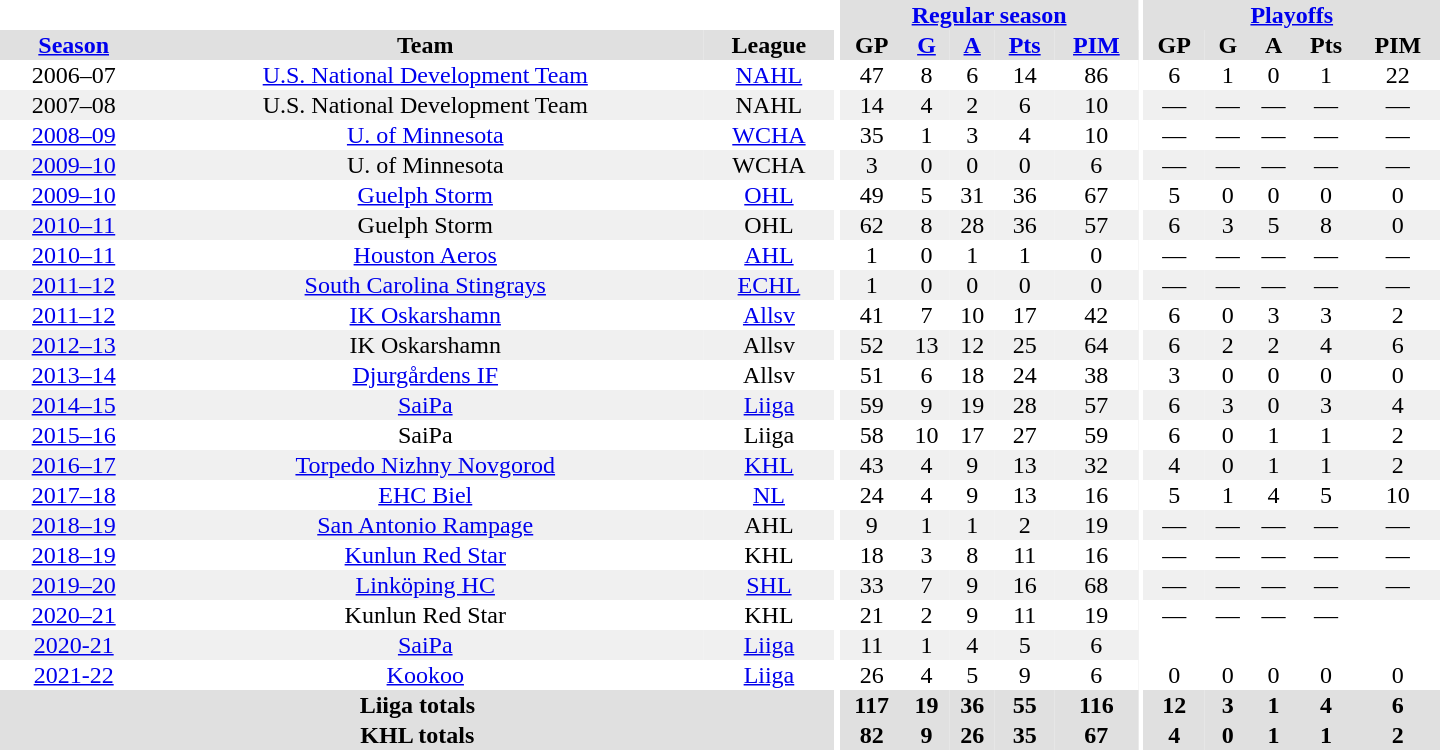<table border="0" cellpadding="1" cellspacing="0" style="text-align:center; width:60em">
<tr bgcolor="#e0e0e0">
<th colspan="3" bgcolor="#ffffff"></th>
<th rowspan="99" bgcolor="#ffffff"></th>
<th colspan="5"><a href='#'>Regular season</a></th>
<th rowspan="99" bgcolor="#ffffff"></th>
<th colspan="5"><a href='#'>Playoffs</a></th>
</tr>
<tr bgcolor="#e0e0e0">
<th><a href='#'>Season</a></th>
<th>Team</th>
<th>League</th>
<th>GP</th>
<th><a href='#'>G</a></th>
<th><a href='#'>A</a></th>
<th><a href='#'>Pts</a></th>
<th><a href='#'>PIM</a></th>
<th>GP</th>
<th>G</th>
<th>A</th>
<th>Pts</th>
<th>PIM</th>
</tr>
<tr>
<td>2006–07</td>
<td><a href='#'>U.S. National Development Team</a></td>
<td><a href='#'>NAHL</a></td>
<td>47</td>
<td>8</td>
<td>6</td>
<td>14</td>
<td>86</td>
<td>6</td>
<td>1</td>
<td>0</td>
<td>1</td>
<td>22</td>
</tr>
<tr bgcolor="#f0f0f0">
<td>2007–08</td>
<td>U.S. National Development Team</td>
<td>NAHL</td>
<td>14</td>
<td>4</td>
<td>2</td>
<td>6</td>
<td>10</td>
<td>—</td>
<td>—</td>
<td>—</td>
<td>—</td>
<td>—</td>
</tr>
<tr>
<td><a href='#'>2008–09</a></td>
<td><a href='#'>U. of Minnesota</a></td>
<td><a href='#'>WCHA</a></td>
<td>35</td>
<td>1</td>
<td>3</td>
<td>4</td>
<td>10</td>
<td>—</td>
<td>—</td>
<td>—</td>
<td>—</td>
<td>—</td>
</tr>
<tr bgcolor="#f0f0f0">
<td><a href='#'>2009–10</a></td>
<td>U. of Minnesota</td>
<td>WCHA</td>
<td>3</td>
<td>0</td>
<td>0</td>
<td>0</td>
<td>6</td>
<td>—</td>
<td>—</td>
<td>—</td>
<td>—</td>
<td>—</td>
</tr>
<tr>
<td><a href='#'>2009–10</a></td>
<td><a href='#'>Guelph Storm</a></td>
<td><a href='#'>OHL</a></td>
<td>49</td>
<td>5</td>
<td>31</td>
<td>36</td>
<td>67</td>
<td>5</td>
<td>0</td>
<td>0</td>
<td>0</td>
<td>0</td>
</tr>
<tr bgcolor="#f0f0f0">
<td><a href='#'>2010–11</a></td>
<td>Guelph Storm</td>
<td>OHL</td>
<td>62</td>
<td>8</td>
<td>28</td>
<td>36</td>
<td>57</td>
<td>6</td>
<td>3</td>
<td>5</td>
<td>8</td>
<td>0</td>
</tr>
<tr>
<td><a href='#'>2010–11</a></td>
<td><a href='#'>Houston Aeros</a></td>
<td><a href='#'>AHL</a></td>
<td>1</td>
<td>0</td>
<td>1</td>
<td>1</td>
<td>0</td>
<td>—</td>
<td>—</td>
<td>—</td>
<td>—</td>
<td>—</td>
</tr>
<tr bgcolor="#f0f0f0">
<td><a href='#'>2011–12</a></td>
<td><a href='#'>South Carolina Stingrays</a></td>
<td><a href='#'>ECHL</a></td>
<td>1</td>
<td>0</td>
<td>0</td>
<td>0</td>
<td>0</td>
<td>—</td>
<td>—</td>
<td>—</td>
<td>—</td>
<td>—</td>
</tr>
<tr>
<td><a href='#'>2011–12</a></td>
<td><a href='#'>IK Oskarshamn</a></td>
<td><a href='#'>Allsv</a></td>
<td>41</td>
<td>7</td>
<td>10</td>
<td>17</td>
<td>42</td>
<td>6</td>
<td>0</td>
<td>3</td>
<td>3</td>
<td>2</td>
</tr>
<tr bgcolor="#f0f0f0">
<td><a href='#'>2012–13</a></td>
<td>IK Oskarshamn</td>
<td>Allsv</td>
<td>52</td>
<td>13</td>
<td>12</td>
<td>25</td>
<td>64</td>
<td>6</td>
<td>2</td>
<td>2</td>
<td>4</td>
<td>6</td>
</tr>
<tr>
<td><a href='#'>2013–14</a></td>
<td><a href='#'>Djurgårdens IF</a></td>
<td>Allsv</td>
<td>51</td>
<td>6</td>
<td>18</td>
<td>24</td>
<td>38</td>
<td>3</td>
<td>0</td>
<td>0</td>
<td>0</td>
<td>0</td>
</tr>
<tr bgcolor="#f0f0f0">
<td><a href='#'>2014–15</a></td>
<td><a href='#'>SaiPa</a></td>
<td><a href='#'>Liiga</a></td>
<td>59</td>
<td>9</td>
<td>19</td>
<td>28</td>
<td>57</td>
<td>6</td>
<td>3</td>
<td>0</td>
<td>3</td>
<td>4</td>
</tr>
<tr>
<td><a href='#'>2015–16</a></td>
<td>SaiPa</td>
<td>Liiga</td>
<td>58</td>
<td>10</td>
<td>17</td>
<td>27</td>
<td>59</td>
<td>6</td>
<td>0</td>
<td>1</td>
<td>1</td>
<td>2</td>
</tr>
<tr bgcolor="#f0f0f0">
<td><a href='#'>2016–17</a></td>
<td><a href='#'>Torpedo Nizhny Novgorod</a></td>
<td><a href='#'>KHL</a></td>
<td>43</td>
<td>4</td>
<td>9</td>
<td>13</td>
<td>32</td>
<td>4</td>
<td>0</td>
<td>1</td>
<td>1</td>
<td>2</td>
</tr>
<tr>
<td><a href='#'>2017–18</a></td>
<td><a href='#'>EHC Biel</a></td>
<td><a href='#'>NL</a></td>
<td>24</td>
<td>4</td>
<td>9</td>
<td>13</td>
<td>16</td>
<td>5</td>
<td>1</td>
<td>4</td>
<td>5</td>
<td>10</td>
</tr>
<tr bgcolor="#f0f0f0">
<td><a href='#'>2018–19</a></td>
<td><a href='#'>San Antonio Rampage</a></td>
<td>AHL</td>
<td>9</td>
<td>1</td>
<td>1</td>
<td>2</td>
<td>19</td>
<td>—</td>
<td>—</td>
<td>—</td>
<td>—</td>
<td>—</td>
</tr>
<tr>
<td><a href='#'>2018–19</a></td>
<td><a href='#'>Kunlun Red Star</a></td>
<td>KHL</td>
<td>18</td>
<td>3</td>
<td>8</td>
<td>11</td>
<td>16</td>
<td>—</td>
<td>—</td>
<td>—</td>
<td>—</td>
<td>—</td>
</tr>
<tr bgcolor="#f0f0f0">
<td><a href='#'>2019–20</a></td>
<td><a href='#'>Linköping HC</a></td>
<td><a href='#'>SHL</a></td>
<td>33</td>
<td>7</td>
<td>9</td>
<td>16</td>
<td>68</td>
<td>—</td>
<td>—</td>
<td>—</td>
<td>—</td>
<td>—</td>
</tr>
<tr>
<td><a href='#'>2020–21</a></td>
<td>Kunlun Red Star</td>
<td>KHL</td>
<td>21</td>
<td>2</td>
<td>9</td>
<td>11</td>
<td>19</td>
<td>—</td>
<td>—</td>
<td>—</td>
<td>—</td>
</tr>
<tr bgcolor="#f0f0f0">
<td><a href='#'>2020-21</a></td>
<td><a href='#'>SaiPa</a></td>
<td><a href='#'>Liiga</a></td>
<td>11</td>
<td>1</td>
<td>4</td>
<td>5</td>
<td>6</td>
</tr>
<tr>
<td><a href='#'>2021-22</a></td>
<td><a href='#'>Kookoo</a></td>
<td><a href='#'>Liiga</a></td>
<td>26</td>
<td>4</td>
<td>5</td>
<td>9</td>
<td>6</td>
<td>0</td>
<td>0</td>
<td>0</td>
<td>0</td>
<td>0</td>
</tr>
<tr bgcolor="#e0e0e0">
<th colspan="3">Liiga totals</th>
<th>117</th>
<th>19</th>
<th>36</th>
<th>55</th>
<th>116</th>
<th>12</th>
<th>3</th>
<th>1</th>
<th>4</th>
<th>6</th>
</tr>
<tr bgcolor="#e0e0e0">
<th colspan="3">KHL totals</th>
<th>82</th>
<th>9</th>
<th>26</th>
<th>35</th>
<th>67</th>
<th>4</th>
<th>0</th>
<th>1</th>
<th>1</th>
<th>2</th>
</tr>
</table>
